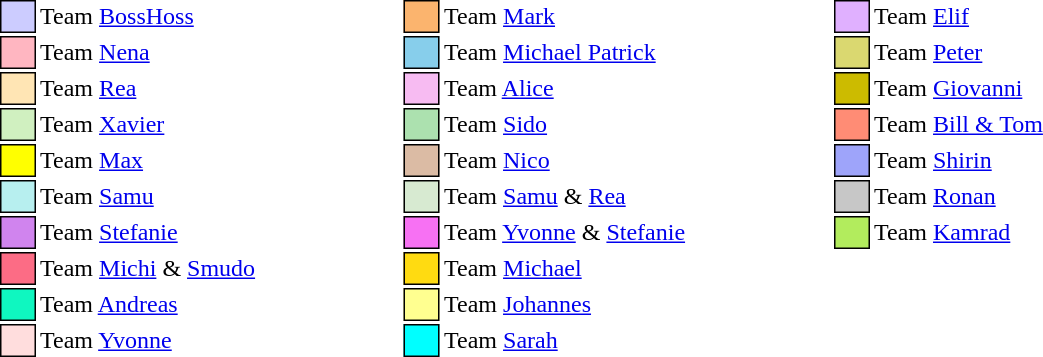<table class="toccolours collapsible collapsed" style="margin:1em auto; font-size: 100%; white-space: nowrap">
<tr>
<td style="background:#ccccff; border:1px solid black">     </td>
<td>Team <a href='#'>BossHoss</a></td>
<td>     </td>
<td>     </td>
<td>     </td>
<td>     </td>
<td style="background:#fbb46e; border:1px solid black">     </td>
<td>Team <a href='#'>Mark</a></td>
<td>     </td>
<td>     </td>
<td>     </td>
<td>     </td>
<td style="background:#E0B0FF; border:1px solid black">     </td>
<td>Team <a href='#'>Elif</a></td>
</tr>
<tr>
<td style="background: lightpink; border:1px solid black">     </td>
<td>Team <a href='#'>Nena</a></td>
<td>     </td>
<td>     </td>
<td>     </td>
<td>     </td>
<td style="background:#87ceeb; border:1px solid black">     </td>
<td>Team <a href='#'>Michael Patrick</a></td>
<td>     </td>
<td>     </td>
<td>     </td>
<td>     </td>
<td style="background:#DAD870; border:1px solid black">     </td>
<td>Team <a href='#'>Peter</a></td>
</tr>
<tr>
<td style="background:#ffe5b4; border:1px solid black">     </td>
<td>Team <a href='#'>Rea</a></td>
<td>     </td>
<td>     </td>
<td>     </td>
<td>     </td>
<td style="background:#f7bbf2; border:1px solid black">     </td>
<td>Team <a href='#'>Alice</a></td>
<td>     </td>
<td>     </td>
<td>     </td>
<td>     </td>
<td style="background:#CCBB00; border:1px solid black">     </td>
<td>Team <a href='#'>Giovanni</a></td>
</tr>
<tr>
<td style="background:#d0f0c0; border:1px solid black">     </td>
<td>Team <a href='#'>Xavier</a></td>
<td>     </td>
<td>     </td>
<td>     </td>
<td>     </td>
<td style="background:#ace1af; border:1px solid black">     </td>
<td>Team <a href='#'>Sido</a></td>
<td>     </td>
<td>     </td>
<td>     </td>
<td>     </td>
<td style="background:#ff8c75; border:1px solid black">     </td>
<td>Team <a href='#'>Bill & Tom</a></td>
</tr>
<tr>
<td style="background: yellow; border:1px solid black">     </td>
<td>Team <a href='#'>Max</a></td>
<td>     </td>
<td>     </td>
<td>     </td>
<td>     </td>
<td style="background:#dbbba4; border:1px solid black">     </td>
<td>Team <a href='#'>Nico</a></td>
<td>     </td>
<td>     </td>
<td>     </td>
<td>     </td>
<td style="background:#9ea4fa; border:1px solid black">     </td>
<td>Team <a href='#'>Shirin</a></td>
</tr>
<tr>
<td style="background:#b7efef; border:1px solid black">     </td>
<td>Team <a href='#'>Samu</a></td>
<td>     </td>
<td>     </td>
<td>     </td>
<td>     </td>
<td style="background:#d7ead1; border:1px solid black">     </td>
<td>Team <a href='#'>Samu</a> & <a href='#'>Rea</a></td>
<td>     </td>
<td>     </td>
<td>     </td>
<td>     </td>
<td style="background:#c7c7c7; border:1px solid black">     </td>
<td>Team <a href='#'>Ronan</a></td>
</tr>
<tr>
<td style="background:#d084ee; border:1px solid black">     </td>
<td>Team <a href='#'>Stefanie</a></td>
<td>     </td>
<td>     </td>
<td>     </td>
<td>     </td>
<td style="background:#f771f3; border:1px solid black">     </td>
<td>Team <a href='#'>Yvonne</a> & <a href='#'>Stefanie</a></td>
<td>     </td>
<td>     </td>
<td>     </td>
<td>     </td>
<td style="background:#B2EC5D; border:1px solid black">     </td>
<td>Team <a href='#'>Kamrad</a></td>
</tr>
<tr>
<td style="background:#FC6C85; border:1px solid black">     </td>
<td>Team <a href='#'>Michi</a> & <a href='#'>Smudo</a></td>
<td>     </td>
<td>     </td>
<td>     </td>
<td>     </td>
<td style="background:#ffdb11; border:1px solid black">     </td>
<td>Team <a href='#'>Michael</a></td>
</tr>
<tr>
<td style="background:#0ff7c0; border:1px solid black">     </td>
<td>Team <a href='#'>Andreas</a></td>
<td>     </td>
<td>     </td>
<td>     </td>
<td>     </td>
<td style="background:#ffff90; border:1px solid black">     </td>
<td>Team <a href='#'>Johannes</a></td>
</tr>
<tr>
<td style="background:#ffdddd; border:1px solid black">     </td>
<td>Team <a href='#'>Yvonne</a></td>
<td>     </td>
<td>     </td>
<td>     </td>
<td>     </td>
<td style="background:#00ffff; border:1px solid black">     </td>
<td>Team <a href='#'>Sarah</a></td>
</tr>
</table>
